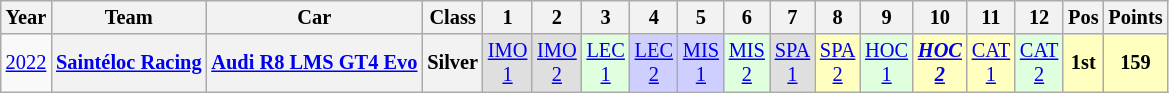<table class="wikitable" style="text-align:center; font-size:85%">
<tr>
<th>Year</th>
<th>Team</th>
<th>Car</th>
<th>Class</th>
<th>1</th>
<th>2</th>
<th>3</th>
<th>4</th>
<th>5</th>
<th>6</th>
<th>7</th>
<th>8</th>
<th>9</th>
<th>10</th>
<th>11</th>
<th>12</th>
<th>Pos</th>
<th>Points</th>
</tr>
<tr>
<td><a href='#'>2022</a></td>
<th nowrap><a href='#'>Saintéloc Racing</a></th>
<th nowrap><a href='#'>Audi R8 LMS GT4 Evo</a></th>
<th>Silver</th>
<td style="background:#DFDFDF;"><a href='#'>IMO<br>1</a><br></td>
<td style="background:#DFDFDF;"><a href='#'>IMO<br>2</a><br></td>
<td style="background:#DFFFDF;"><a href='#'>LEC<br>1</a><br></td>
<td style="background:#CFCFFF;"><a href='#'>LEC<br>2</a><br></td>
<td style="background:#CFCFFF;"><a href='#'>MIS<br>1</a><br></td>
<td style="background:#DFFFDF;"><a href='#'>MIS<br>2</a><br></td>
<td style="background:#DFDFDF;"><a href='#'>SPA<br>1</a><br></td>
<td style="background:#FFFFBF;"><a href='#'>SPA<br>2</a><br></td>
<td style="background:#DFFFDF;"><a href='#'>HOC<br>1</a><br></td>
<td style="background:#FFFFBF;"><strong><em><a href='#'>HOC<br>2</a></em></strong><br></td>
<td style="background:#FFFFBF;"><a href='#'>CAT<br>1</a><br></td>
<td style="background:#DFFFDF;"><a href='#'>CAT<br>2</a><br></td>
<th style="background:#FFFFBF;">1st</th>
<th style="background:#FFFFBF;">159</th>
</tr>
</table>
